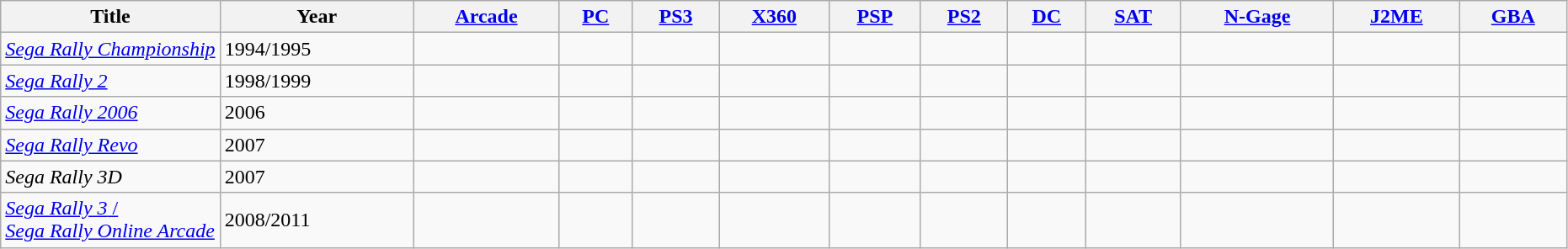<table class="wikitable">
<tr>
<th scope="col" style="width:14%;">Title</th>
<th>Year</th>
<th><a href='#'>Arcade</a></th>
<th><a href='#'>PC</a></th>
<th><a href='#'>PS3</a></th>
<th><a href='#'>X360</a></th>
<th><a href='#'>PSP</a></th>
<th><a href='#'>PS2</a></th>
<th><a href='#'>DC</a></th>
<th><a href='#'>SAT</a></th>
<th><a href='#'>N-Gage</a></th>
<th><a href='#'>J2ME</a></th>
<th><a href='#'>GBA</a></th>
</tr>
<tr>
<td><em><a href='#'>Sega Rally Championship</a></em></td>
<td>1994/1995</td>
<td></td>
<td></td>
<td></td>
<td></td>
<td></td>
<td></td>
<td></td>
<td></td>
<td></td>
<td></td>
<td></td>
</tr>
<tr>
<td><em><a href='#'>Sega Rally 2</a></em></td>
<td>1998/1999</td>
<td></td>
<td></td>
<td></td>
<td></td>
<td></td>
<td></td>
<td></td>
<td></td>
<td></td>
<td></td>
<td></td>
</tr>
<tr>
<td><em><a href='#'>Sega Rally 2006</a></em></td>
<td>2006</td>
<td></td>
<td></td>
<td></td>
<td></td>
<td></td>
<td></td>
<td></td>
<td></td>
<td></td>
<td></td>
<td></td>
</tr>
<tr>
<td><em><a href='#'>Sega Rally Revo</a></em></td>
<td>2007</td>
<td></td>
<td></td>
<td></td>
<td></td>
<td></td>
<td></td>
<td></td>
<td></td>
<td></td>
<td></td>
<td></td>
</tr>
<tr>
<td><em>Sega Rally 3D</em></td>
<td>2007</td>
<td></td>
<td></td>
<td></td>
<td></td>
<td></td>
<td></td>
<td></td>
<td></td>
<td></td>
<td></td>
<td></td>
</tr>
<tr>
<td><a href='#'><em>Sega Rally 3</em> / <br><em>Sega Rally Online Arcade</em></a></td>
<td>2008/2011</td>
<td></td>
<td></td>
<td></td>
<td></td>
<td></td>
<td></td>
<td></td>
<td></td>
<td></td>
<td></td>
<td></td>
</tr>
</table>
